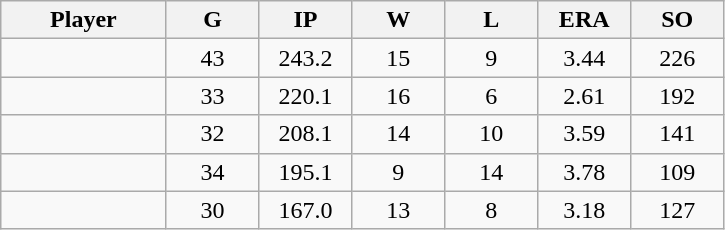<table class="wikitable sortable">
<tr>
<th bgcolor="#DDDDFF" width="16%">Player</th>
<th bgcolor="#DDDDFF" width="9%">G</th>
<th bgcolor="#DDDDFF" width="9%">IP</th>
<th bgcolor="#DDDDFF" width="9%">W</th>
<th bgcolor="#DDDDFF" width="9%">L</th>
<th bgcolor="#DDDDFF" width="9%">ERA</th>
<th bgcolor="#DDDDFF" width="9%">SO</th>
</tr>
<tr align="center">
<td></td>
<td>43</td>
<td>243.2</td>
<td>15</td>
<td>9</td>
<td>3.44</td>
<td>226</td>
</tr>
<tr align="center">
<td></td>
<td>33</td>
<td>220.1</td>
<td>16</td>
<td>6</td>
<td>2.61</td>
<td>192</td>
</tr>
<tr align="center">
<td></td>
<td>32</td>
<td>208.1</td>
<td>14</td>
<td>10</td>
<td>3.59</td>
<td>141</td>
</tr>
<tr align="center">
<td></td>
<td>34</td>
<td>195.1</td>
<td>9</td>
<td>14</td>
<td>3.78</td>
<td>109</td>
</tr>
<tr align="center">
<td></td>
<td>30</td>
<td>167.0</td>
<td>13</td>
<td>8</td>
<td>3.18</td>
<td>127</td>
</tr>
</table>
